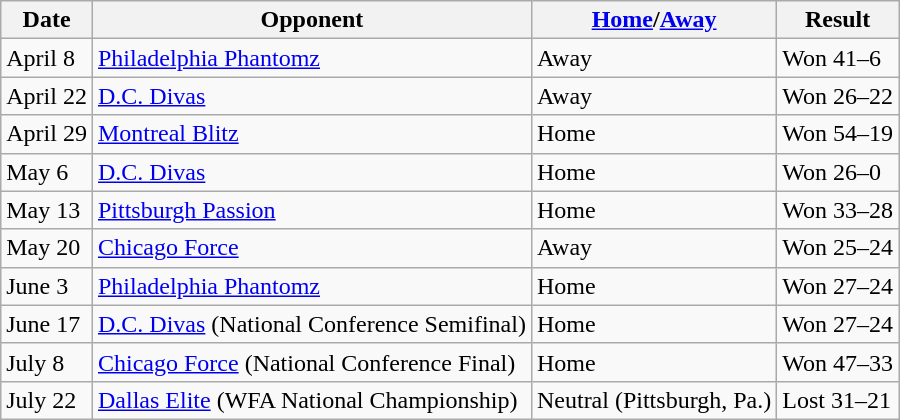<table class="wikitable">
<tr>
<th>Date</th>
<th>Opponent</th>
<th><a href='#'>Home</a>/<a href='#'>Away</a></th>
<th>Result</th>
</tr>
<tr>
<td>April 8</td>
<td><a href='#'>Philadelphia Phantomz</a></td>
<td>Away</td>
<td>Won 41–6</td>
</tr>
<tr>
<td>April 22</td>
<td><a href='#'>D.C. Divas</a></td>
<td>Away</td>
<td>Won 26–22</td>
</tr>
<tr>
<td>April 29</td>
<td><a href='#'>Montreal Blitz</a></td>
<td>Home</td>
<td>Won 54–19</td>
</tr>
<tr>
<td>May 6</td>
<td><a href='#'>D.C. Divas</a></td>
<td>Home</td>
<td>Won 26–0</td>
</tr>
<tr>
<td>May 13</td>
<td><a href='#'>Pittsburgh Passion</a></td>
<td>Home</td>
<td>Won 33–28</td>
</tr>
<tr>
<td>May 20</td>
<td><a href='#'>Chicago Force</a></td>
<td>Away</td>
<td>Won 25–24</td>
</tr>
<tr>
<td>June 3</td>
<td><a href='#'>Philadelphia Phantomz</a></td>
<td>Home</td>
<td>Won 27–24</td>
</tr>
<tr>
<td>June 17</td>
<td><a href='#'>D.C. Divas</a> (National Conference Semifinal)</td>
<td>Home</td>
<td>Won 27–24</td>
</tr>
<tr>
<td>July 8</td>
<td><a href='#'>Chicago Force</a> (National Conference Final)</td>
<td>Home</td>
<td>Won 47–33</td>
</tr>
<tr>
<td>July 22</td>
<td><a href='#'>Dallas Elite</a> (WFA National Championship)</td>
<td>Neutral (Pittsburgh, Pa.)</td>
<td>Lost 31–21</td>
</tr>
</table>
